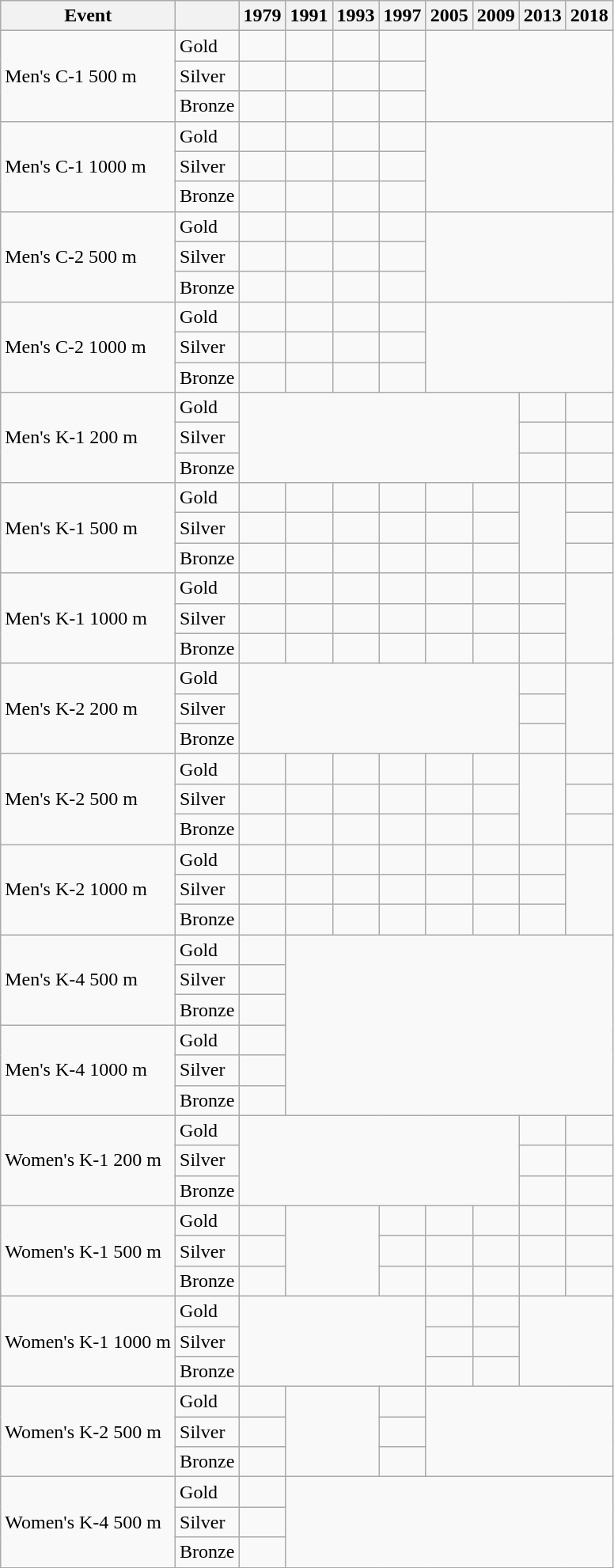<table class="wikitable">
<tr>
<th>Event</th>
<th></th>
<th>1979</th>
<th>1991</th>
<th>1993</th>
<th>1997</th>
<th>2005</th>
<th>2009</th>
<th>2013</th>
<th>2018</th>
</tr>
<tr>
<td rowspan="3">Men's C-1 500 m</td>
<td>Gold</td>
<td><strong></strong></td>
<td><strong></strong></td>
<td><strong></strong></td>
<td><strong></strong></td>
<td colspan="4" rowspan="3"></td>
</tr>
<tr>
<td>Silver</td>
<td></td>
<td></td>
<td></td>
<td></td>
</tr>
<tr>
<td>Bronze</td>
<td></td>
<td></td>
<td></td>
<td></td>
</tr>
<tr>
<td rowspan="3" align="left">Men's C-1 1000 m</td>
<td>Gold</td>
<td><strong></strong></td>
<td><strong></strong></td>
<td><strong></strong></td>
<td><strong></strong></td>
<td colspan="4" rowspan="3"></td>
</tr>
<tr>
<td>Silver</td>
<td></td>
<td></td>
<td></td>
<td></td>
</tr>
<tr>
<td>Bronze</td>
<td></td>
<td></td>
<td></td>
<td></td>
</tr>
<tr>
<td rowspan="3" align="left">Men's C-2 500 m</td>
<td>Gold</td>
<td><strong></strong></td>
<td><strong></strong></td>
<td><strong></strong></td>
<td><strong></strong></td>
<td colspan="4" rowspan="3"></td>
</tr>
<tr>
<td>Silver</td>
<td></td>
<td></td>
<td></td>
<td></td>
</tr>
<tr>
<td>Bronze</td>
<td></td>
<td></td>
<td></td>
<td></td>
</tr>
<tr>
<td rowspan="3">Men's C-2 1000 m</td>
<td>Gold</td>
<td><strong></strong></td>
<td><strong></strong></td>
<td><strong></strong></td>
<td><strong></strong></td>
<td colspan="4" rowspan="3"></td>
</tr>
<tr>
<td>Silver</td>
<td></td>
<td></td>
<td></td>
<td></td>
</tr>
<tr>
<td>Bronze</td>
<td></td>
<td></td>
<td></td>
<td></td>
</tr>
<tr>
<td rowspan="3">Men's K-1 200 m</td>
<td>Gold</td>
<td colspan="6" rowspan="3"></td>
<td><strong></strong></td>
<td><strong></strong></td>
</tr>
<tr>
<td>Silver</td>
<td></td>
<td></td>
</tr>
<tr>
<td>Bronze</td>
<td></td>
<td></td>
</tr>
<tr>
<td rowspan="3">Men's K-1 500 m</td>
<td>Gold</td>
<td><strong></strong></td>
<td><strong></strong></td>
<td><strong></strong></td>
<td><strong></strong></td>
<td><strong></strong></td>
<td><strong></strong></td>
<td rowspan="3"></td>
<td><strong></strong></td>
</tr>
<tr>
<td>Silver</td>
<td></td>
<td></td>
<td></td>
<td></td>
<td></td>
<td></td>
<td></td>
</tr>
<tr>
<td>Bronze</td>
<td></td>
<td></td>
<td></td>
<td></td>
<td></td>
<td></td>
<td></td>
</tr>
<tr>
<td rowspan="3">Men's K-1 1000 m</td>
<td>Gold</td>
<td><strong></strong></td>
<td><strong></strong></td>
<td><strong></strong></td>
<td><strong></strong></td>
<td><strong></strong></td>
<td><strong></strong></td>
<td><strong></strong></td>
<td rowspan="3"></td>
</tr>
<tr>
<td>Silver</td>
<td></td>
<td></td>
<td></td>
<td></td>
<td></td>
<td></td>
<td></td>
</tr>
<tr>
<td>Bronze</td>
<td></td>
<td></td>
<td></td>
<td></td>
<td></td>
<td></td>
<td></td>
</tr>
<tr>
<td rowspan="3">Men's K-2 200 m</td>
<td>Gold</td>
<td colspan="6" rowspan="3"></td>
<td><strong></strong></td>
<td rowspan="3"></td>
</tr>
<tr>
<td>Silver</td>
<td></td>
</tr>
<tr>
<td>Bronze</td>
<td></td>
</tr>
<tr>
<td rowspan="3">Men's K-2 500 m</td>
<td>Gold</td>
<td><strong></strong></td>
<td><strong></strong></td>
<td><strong></strong></td>
<td><strong></strong></td>
<td><strong></strong></td>
<td><strong></strong></td>
<td rowspan="3"></td>
<td><strong></strong></td>
</tr>
<tr>
<td>Silver</td>
<td></td>
<td></td>
<td></td>
<td></td>
<td></td>
<td></td>
<td></td>
</tr>
<tr>
<td>Bronze</td>
<td></td>
<td></td>
<td></td>
<td></td>
<td></td>
<td></td>
<td></td>
</tr>
<tr>
<td rowspan="3">Men's K-2 1000 m</td>
<td>Gold</td>
<td><strong></strong></td>
<td><strong></strong></td>
<td><strong></strong></td>
<td><strong></strong></td>
<td><strong></strong></td>
<td><strong></strong></td>
<td><strong></strong></td>
<td rowspan="3"></td>
</tr>
<tr>
<td>Silver</td>
<td></td>
<td></td>
<td></td>
<td></td>
<td></td>
<td></td>
<td></td>
</tr>
<tr>
<td>Bronze</td>
<td></td>
<td></td>
<td></td>
<td></td>
<td></td>
<td></td>
<td></td>
</tr>
<tr>
<td rowspan="3">Men's K-4 500 m</td>
<td>Gold</td>
<td><strong></strong></td>
<td colspan="7" rowspan="6"></td>
</tr>
<tr>
<td>Silver</td>
<td></td>
</tr>
<tr>
<td>Bronze</td>
<td></td>
</tr>
<tr>
<td rowspan="3">Men's K-4 1000 m</td>
<td>Gold</td>
<td><strong></strong></td>
</tr>
<tr>
<td>Silver</td>
<td></td>
</tr>
<tr>
<td>Bronze</td>
<td></td>
</tr>
<tr>
<td rowspan="3">Women's K-1 200 m</td>
<td>Gold</td>
<td colspan="6" rowspan="3"></td>
<td><strong></strong></td>
<td><strong></strong></td>
</tr>
<tr>
<td>Silver</td>
<td></td>
<td></td>
</tr>
<tr>
<td>Bronze</td>
<td></td>
<td></td>
</tr>
<tr>
<td rowspan="3">Women's K-1 500 m</td>
<td>Gold</td>
<td><strong></strong></td>
<td colspan="2" rowspan="3"></td>
<td><strong></strong></td>
<td><strong></strong></td>
<td><strong></strong></td>
<td><strong></strong></td>
<td><strong></strong></td>
</tr>
<tr>
<td>Silver</td>
<td></td>
<td></td>
<td></td>
<td></td>
<td></td>
<td></td>
</tr>
<tr>
<td>Bronze</td>
<td></td>
<td></td>
<td></td>
<td></td>
<td></td>
<td></td>
</tr>
<tr>
<td rowspan="3">Women's K-1 1000 m</td>
<td>Gold</td>
<td colspan="4" rowspan="3"></td>
<td><strong></strong></td>
<td><strong></strong></td>
<td colspan="2" rowspan="3"></td>
</tr>
<tr>
<td>Silver</td>
<td></td>
<td></td>
</tr>
<tr>
<td>Bronze</td>
<td></td>
<td></td>
</tr>
<tr>
<td rowspan="3" align="left">Women's K-2 500 m</td>
<td>Gold</td>
<td><strong></strong></td>
<td colspan="2" rowspan="3"></td>
<td><strong></strong></td>
<td colspan="4" rowspan="3"></td>
</tr>
<tr>
<td>Silver</td>
<td></td>
<td></td>
</tr>
<tr>
<td>Bronze</td>
<td></td>
<td></td>
</tr>
<tr>
<td rowspan="3" align="left">Women's K-4 500 m</td>
<td>Gold</td>
<td><strong></strong></td>
<td colspan="7" rowspan="3"></td>
</tr>
<tr>
<td>Silver</td>
<td></td>
</tr>
<tr>
<td>Bronze</td>
<td></td>
</tr>
</table>
